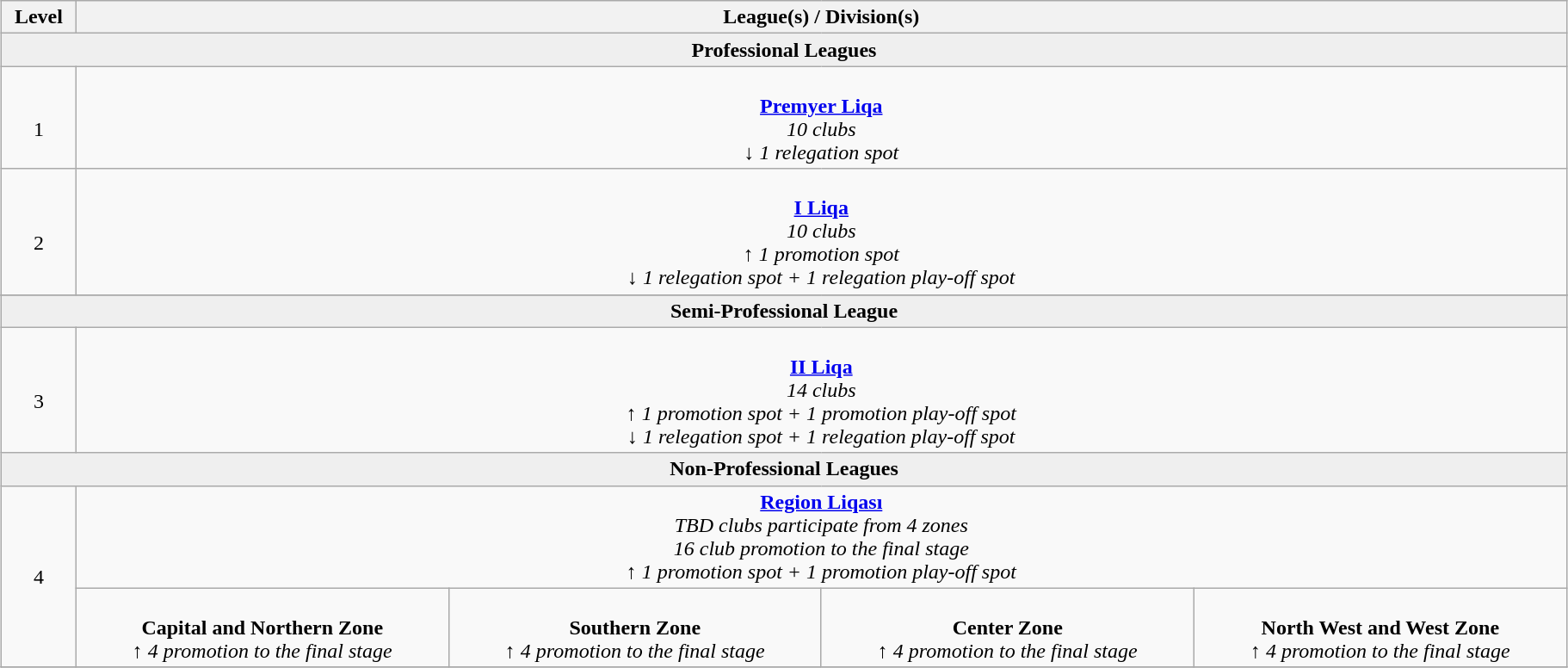<table class="wikitable" style="margin:1em auto; text-align:center; width:96%;">
<tr>
<th width=4%>Level</th>
<th colspan="6" width="96%">League(s) / Division(s)</th>
</tr>
<tr style="background:#efefef;">
<td colspan="7" style="text-align:center"><strong>Professional Leagues</strong></td>
</tr>
<tr>
<td><br>1</td>
<td colspan="7"><br><strong><a href='#'>Premyer Liqa</a></strong><br><em>10 clubs<br>↓ 1 relegation spot</em></td>
</tr>
<tr>
<td><br>2</td>
<td colspan="7"><br><strong><a href='#'>I Liqa</a></strong><br><em>10 clubs<br>↑ 1 promotion spot<br>↓ 1 relegation spot + 1 relegation play-off spot</em></td>
</tr>
<tr>
</tr>
<tr style="background:#efefef;">
<td colspan="7" style="text-align:center"><strong>Semi-Professional League</strong></td>
</tr>
<tr>
<td><br>3</td>
<td colspan="7"><br><strong><a href='#'>II Liqa</a></strong><br><em>14 clubs<br>↑ 1 promotion spot + 1 promotion play-off spot<br>↓ 1 relegation spot + 1 relegation play-off spot</em></td>
</tr>
<tr style="background:#efefef;">
<td colspan="7" style="text-align:center"><strong>Non-Professional Leagues</strong></td>
</tr>
<tr>
<td rowspan="2">4</td>
<td colspan="5"><strong><a href='#'>Region Liqası</a></strong><br><em>TBD clubs participate from 4 zones<br>16 club promotion to the final stage<br>↑ 1 promotion spot + 1 promotion play-off spot</em></td>
</tr>
<tr>
<td width="20%"><br><strong>Capital and Northern Zone</strong><br>
<em>↑ 4 promotion to the final stage</em></td>
<td width="20%"><br><strong>Southern Zone</strong><br>
<em>↑ 4 promotion to the final stage</em></td>
<td width="20%"><br><strong>Center Zone</strong><br>
<em>↑ 4 promotion to the final stage</em></td>
<td width="20%"><br><strong>North West and West Zone</strong><br>
<em>↑ 4 promotion to the final stage</em></td>
</tr>
<tr>
</tr>
</table>
